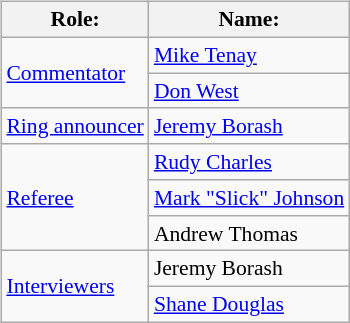<table class=wikitable style="font-size:90%; margin: 0.5em 0 0.5em 1em; float: right; clear: right;">
<tr>
<th>Role:</th>
<th>Name:</th>
</tr>
<tr>
<td rowspan=2><a href='#'>Commentator</a></td>
<td><a href='#'>Mike Tenay</a></td>
</tr>
<tr>
<td><a href='#'>Don West</a></td>
</tr>
<tr>
<td rowspan=1><a href='#'>Ring announcer</a></td>
<td><a href='#'>Jeremy Borash</a></td>
</tr>
<tr>
<td rowspan=3><a href='#'>Referee</a></td>
<td><a href='#'>Rudy Charles</a></td>
</tr>
<tr>
<td><a href='#'>Mark "Slick" Johnson</a></td>
</tr>
<tr>
<td>Andrew Thomas</td>
</tr>
<tr>
<td rowspan=2><a href='#'>Interviewers</a></td>
<td>Jeremy Borash</td>
</tr>
<tr>
<td><a href='#'>Shane Douglas</a></td>
</tr>
</table>
